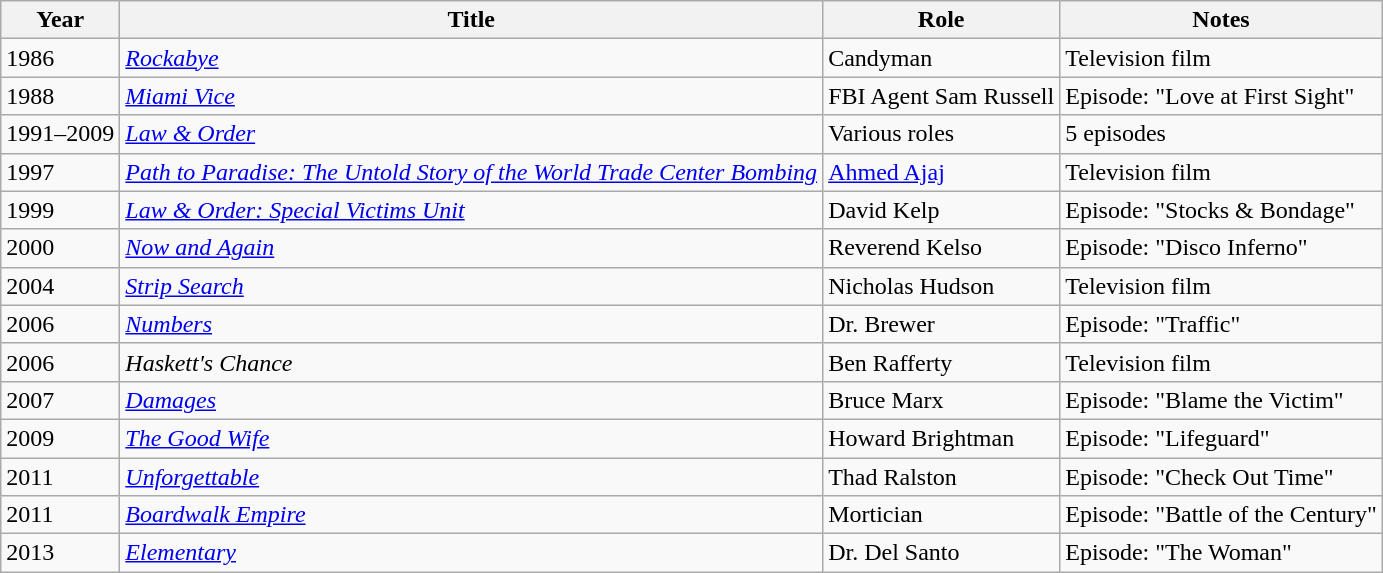<table class="wikitable sortable">
<tr>
<th>Year</th>
<th>Title</th>
<th>Role</th>
<th>Notes</th>
</tr>
<tr>
<td>1986</td>
<td><a href='#'><em>Rockabye</em></a></td>
<td>Candyman</td>
<td>Television film</td>
</tr>
<tr>
<td>1988</td>
<td><em><a href='#'>Miami Vice</a></em></td>
<td>FBI Agent Sam Russell</td>
<td>Episode: "Love at First Sight"</td>
</tr>
<tr>
<td>1991–2009</td>
<td><em><a href='#'>Law & Order</a></em></td>
<td>Various roles</td>
<td>5 episodes</td>
</tr>
<tr>
<td>1997</td>
<td><em><a href='#'>Path to Paradise: The Untold Story of the World Trade Center Bombing</a></em></td>
<td><a href='#'>Ahmed Ajaj</a></td>
<td>Television film</td>
</tr>
<tr>
<td>1999</td>
<td><em><a href='#'>Law & Order: Special Victims Unit</a></em></td>
<td>David Kelp</td>
<td>Episode: "Stocks & Bondage"</td>
</tr>
<tr>
<td>2000</td>
<td><em><a href='#'>Now and Again</a></em></td>
<td>Reverend Kelso</td>
<td>Episode: "Disco Inferno"</td>
</tr>
<tr>
<td>2004</td>
<td><a href='#'><em>Strip Search</em></a></td>
<td>Nicholas Hudson</td>
<td>Television film</td>
</tr>
<tr>
<td>2006</td>
<td><a href='#'><em>Numbers</em></a></td>
<td>Dr. Brewer</td>
<td>Episode: "Traffic"</td>
</tr>
<tr>
<td>2006</td>
<td><em>Haskett's Chance</em></td>
<td>Ben Rafferty</td>
<td>Television film</td>
</tr>
<tr>
<td>2007</td>
<td><a href='#'><em>Damages</em></a></td>
<td>Bruce Marx</td>
<td>Episode: "Blame the Victim"</td>
</tr>
<tr>
<td>2009</td>
<td><em><a href='#'>The Good Wife</a></em></td>
<td>Howard Brightman</td>
<td>Episode: "Lifeguard"</td>
</tr>
<tr>
<td>2011</td>
<td><a href='#'><em>Unforgettable</em></a></td>
<td>Thad Ralston</td>
<td>Episode: "Check Out Time"</td>
</tr>
<tr>
<td>2011</td>
<td><em><a href='#'>Boardwalk Empire</a></em></td>
<td>Mortician</td>
<td>Episode: "Battle of the Century"</td>
</tr>
<tr>
<td>2013</td>
<td><a href='#'><em>Elementary</em></a></td>
<td>Dr. Del Santo</td>
<td>Episode: "The Woman"</td>
</tr>
</table>
